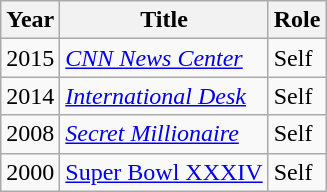<table class="wikitable">
<tr>
<th>Year</th>
<th>Title</th>
<th>Role</th>
</tr>
<tr>
<td>2015</td>
<td><em><a href='#'>CNN News Center</a></em></td>
<td>Self</td>
</tr>
<tr>
<td>2014</td>
<td><em><a href='#'>International Desk</a></em></td>
<td>Self</td>
</tr>
<tr>
<td>2008</td>
<td><em><a href='#'>Secret Millionaire</a></em></td>
<td>Self</td>
</tr>
<tr>
<td>2000</td>
<td><a href='#'>Super Bowl XXXIV</a></td>
<td>Self</td>
</tr>
</table>
